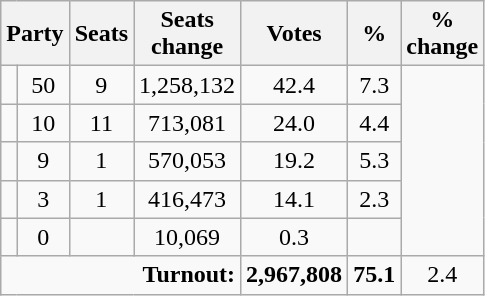<table class="wikitable sortable">
<tr>
<th colspan="2" rowspan="1" align="center">Party</th>
<th align="center">Seats</th>
<th align="center">Seats<br>change</th>
<th align="center">Votes</th>
<th align="center">%</th>
<th align="center">%<br>change</th>
</tr>
<tr>
<td></td>
<td align="center">50</td>
<td align="center">9</td>
<td align="center">1,258,132</td>
<td align="center">42.4</td>
<td align="center">7.3</td>
</tr>
<tr>
<td></td>
<td align="center">10</td>
<td align="center">11</td>
<td align="center">713,081</td>
<td align="center">24.0</td>
<td align="center">4.4</td>
</tr>
<tr>
<td></td>
<td align="center">9</td>
<td align="center">1</td>
<td align="center">570,053</td>
<td align="center">19.2</td>
<td align="center">5.3</td>
</tr>
<tr>
<td></td>
<td align="center">3</td>
<td align="center">1</td>
<td align="center">416,473</td>
<td align="center">14.1</td>
<td align="center">2.3</td>
</tr>
<tr>
<td></td>
<td align="center">0</td>
<td align="center"></td>
<td align="center">10,069</td>
<td align="center">0.3</td>
<td align="center"></td>
</tr>
<tr>
<td colspan="4" rowspan="1" align="right"><strong>Turnout:</strong></td>
<td align="center"><strong>2,967,808</strong></td>
<td align="center"><strong>75.1</strong></td>
<td align="center">2.4</td>
</tr>
</table>
